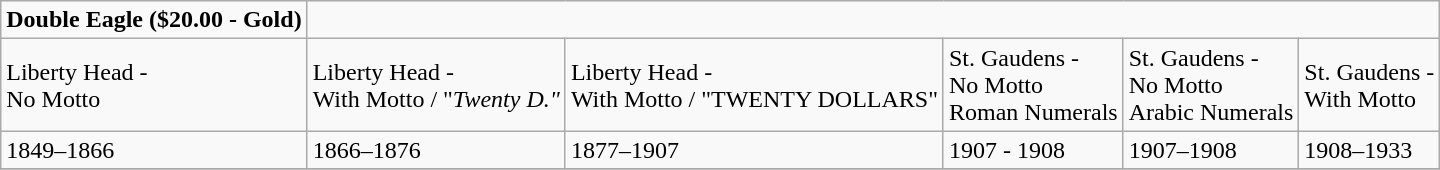<table class="wikitable">
<tr>
<td><strong>Double Eagle ($20.00 - Gold)</strong></td>
</tr>
<tr>
<td>Liberty Head -<br>No Motto</td>
<td>Liberty Head -<br>With Motto / "<em>Twenty D."</em></td>
<td>Liberty Head -<br>With Motto / "TWENTY DOLLARS"</td>
<td>St. Gaudens -<br>No Motto<br>Roman Numerals</td>
<td>St. Gaudens -<br>No Motto<br>Arabic Numerals</td>
<td>St. Gaudens -<br>With Motto</td>
</tr>
<tr>
<td>1849–1866</td>
<td>1866–1876</td>
<td>1877–1907</td>
<td>1907 - 1908</td>
<td>1907–1908</td>
<td>1908–1933</td>
</tr>
<tr>
</tr>
</table>
